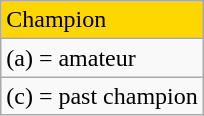<table class="wikitable">
<tr style="background:gold">
<td>Champion</td>
</tr>
<tr>
<td>(a) = amateur</td>
</tr>
<tr>
<td>(c) = past champion</td>
</tr>
</table>
